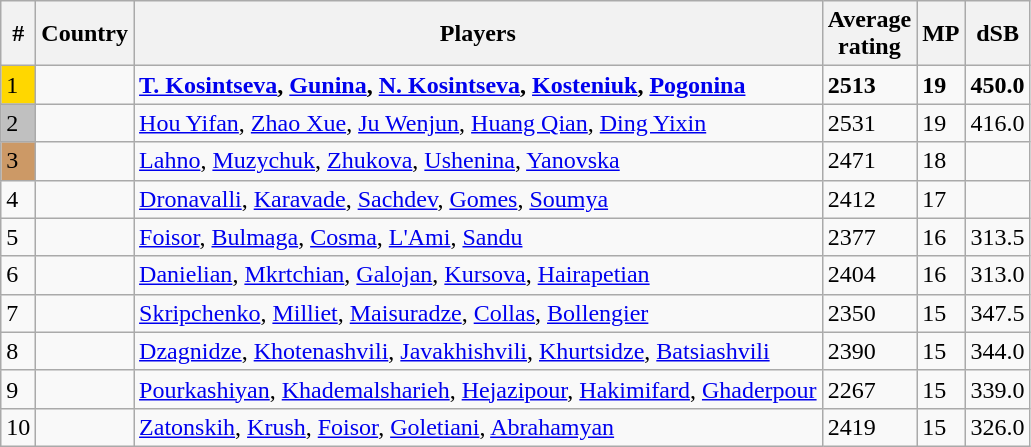<table class="wikitable">
<tr>
<th>#</th>
<th>Country</th>
<th>Players</th>
<th>Average<br>rating</th>
<th>MP</th>
<th>dSB</th>
</tr>
<tr>
<td style="background:gold;">1</td>
<td><strong></strong></td>
<td><strong><a href='#'>T. Kosintseva</a>, <a href='#'>Gunina</a>, <a href='#'>N. Kosintseva</a>, <a href='#'>Kosteniuk</a>, <a href='#'>Pogonina</a></strong></td>
<td><strong>2513</strong></td>
<td><strong>19</strong></td>
<td><strong>450.0</strong></td>
</tr>
<tr>
<td style="background:silver;">2</td>
<td></td>
<td><a href='#'>Hou Yifan</a>, <a href='#'>Zhao Xue</a>, <a href='#'>Ju Wenjun</a>, <a href='#'>Huang Qian</a>, <a href='#'>Ding Yixin</a></td>
<td>2531</td>
<td>19</td>
<td>416.0</td>
</tr>
<tr>
<td style="background:#c96;">3</td>
<td></td>
<td><a href='#'>Lahno</a>, <a href='#'>Muzychuk</a>, <a href='#'>Zhukova</a>, <a href='#'>Ushenina</a>, <a href='#'>Yanovska</a></td>
<td>2471</td>
<td>18</td>
<td></td>
</tr>
<tr>
<td>4</td>
<td></td>
<td><a href='#'>Dronavalli</a>, <a href='#'>Karavade</a>, <a href='#'>Sachdev</a>, <a href='#'>Gomes</a>, <a href='#'>Soumya</a></td>
<td>2412</td>
<td>17</td>
<td></td>
</tr>
<tr>
<td>5</td>
<td></td>
<td><a href='#'>Foisor</a>, <a href='#'>Bulmaga</a>, <a href='#'>Cosma</a>, <a href='#'>L'Ami</a>, <a href='#'>Sandu</a></td>
<td>2377</td>
<td>16</td>
<td>313.5</td>
</tr>
<tr>
<td>6</td>
<td></td>
<td><a href='#'>Danielian</a>, <a href='#'>Mkrtchian</a>, <a href='#'>Galojan</a>, <a href='#'>Kursova</a>, <a href='#'>Hairapetian</a></td>
<td>2404</td>
<td>16</td>
<td>313.0</td>
</tr>
<tr>
<td>7</td>
<td></td>
<td><a href='#'>Skripchenko</a>, <a href='#'>Milliet</a>, <a href='#'>Maisuradze</a>, <a href='#'>Collas</a>, <a href='#'>Bollengier</a></td>
<td>2350</td>
<td>15</td>
<td>347.5</td>
</tr>
<tr>
<td>8</td>
<td></td>
<td><a href='#'>Dzagnidze</a>, <a href='#'>Khotenashvili</a>, <a href='#'>Javakhishvili</a>, <a href='#'>Khurtsidze</a>, <a href='#'>Batsiashvili</a></td>
<td>2390</td>
<td>15</td>
<td>344.0</td>
</tr>
<tr>
<td>9</td>
<td></td>
<td><a href='#'>Pourkashiyan</a>, <a href='#'>Khademalsharieh</a>, <a href='#'>Hejazipour</a>, <a href='#'>Hakimifard</a>, <a href='#'>Ghaderpour</a></td>
<td>2267</td>
<td>15</td>
<td>339.0</td>
</tr>
<tr>
<td>10</td>
<td></td>
<td><a href='#'>Zatonskih</a>, <a href='#'>Krush</a>, <a href='#'>Foisor</a>, <a href='#'>Goletiani</a>, <a href='#'>Abrahamyan</a></td>
<td>2419</td>
<td>15</td>
<td>326.0</td>
</tr>
</table>
